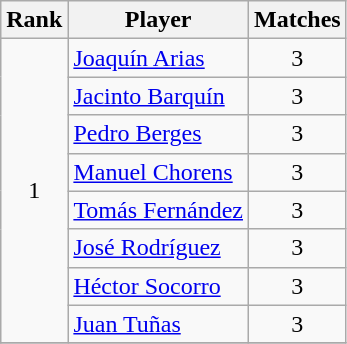<table class="wikitable" style="text-align: left;">
<tr>
<th>Rank</th>
<th>Player</th>
<th>Matches</th>
</tr>
<tr>
<td rowspan=8 align=center>1</td>
<td><a href='#'>Joaquín Arias</a></td>
<td align=center>3</td>
</tr>
<tr>
<td><a href='#'>Jacinto Barquín</a></td>
<td align=center>3</td>
</tr>
<tr>
<td><a href='#'>Pedro Berges</a></td>
<td align=center>3</td>
</tr>
<tr>
<td><a href='#'>Manuel Chorens</a></td>
<td align=center>3</td>
</tr>
<tr>
<td><a href='#'>Tomás Fernández</a></td>
<td align=center>3</td>
</tr>
<tr>
<td><a href='#'>José Rodríguez</a></td>
<td align=center>3</td>
</tr>
<tr>
<td><a href='#'>Héctor Socorro</a></td>
<td align=center>3</td>
</tr>
<tr>
<td><a href='#'>Juan Tuñas</a></td>
<td align=center>3</td>
</tr>
<tr>
</tr>
</table>
